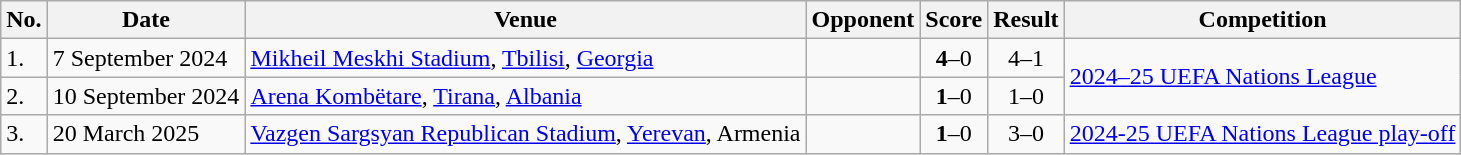<table class="wikitable">
<tr>
<th>No.</th>
<th>Date</th>
<th>Venue</th>
<th>Opponent</th>
<th>Score</th>
<th>Result</th>
<th>Competition</th>
</tr>
<tr>
<td>1.</td>
<td>7 September 2024</td>
<td><a href='#'>Mikheil Meskhi Stadium</a>, <a href='#'>Tbilisi</a>, <a href='#'>Georgia</a></td>
<td></td>
<td align=center><strong>4</strong>–0</td>
<td align=center>4–1</td>
<td rowspan="2"><a href='#'>2024–25 UEFA Nations League</a></td>
</tr>
<tr>
<td>2.</td>
<td>10 September 2024</td>
<td><a href='#'>Arena Kombëtare</a>, <a href='#'>Tirana</a>, <a href='#'>Albania</a></td>
<td></td>
<td align=center><strong>1</strong>–0</td>
<td align=center>1–0</td>
</tr>
<tr>
<td>3.</td>
<td>20 March 2025</td>
<td><a href='#'>Vazgen Sargsyan Republican Stadium</a>, <a href='#'>Yerevan</a>, Armenia</td>
<td></td>
<td align=center><strong>1</strong>–0</td>
<td align=center>3–0</td>
<td><a href='#'>2024-25 UEFA Nations League play-off</a></td>
</tr>
</table>
